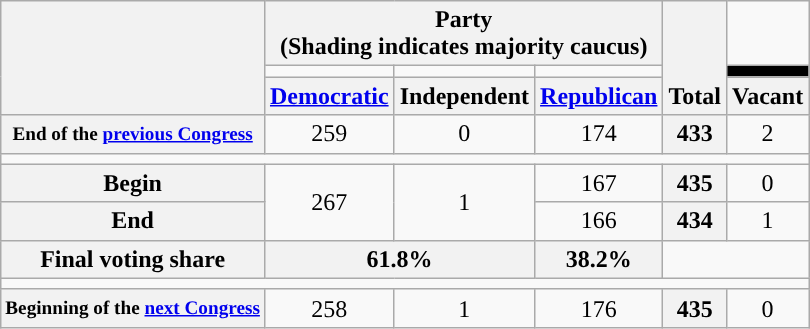<table class=wikitable style="text-align:center">
<tr style="vertical-align:bottom">
<th rowspan=3></th>
<th colspan=3>Party <div>(Shading indicates majority caucus)</div></th>
<th rowspan=3>Total</th>
<td></td>
</tr>
<tr style="height:5px">
<td style="background-color:"></td>
<td style="background-color:"></td>
<td style="background-color:"></td>
<td style="background-color:black"></td>
</tr>
<tr>
<th><a href='#'>Democratic</a></th>
<th>Independent</th>
<th><a href='#'>Republican</a></th>
<th>Vacant</th>
</tr>
<tr>
<th nowrap style="font-size:80%">End of the <a href='#'>previous Congress</a></th>
<td>259</td>
<td>0</td>
<td>174</td>
<th>433</th>
<td>2</td>
</tr>
<tr>
<td colspan=6></td>
</tr>
<tr>
<th>Begin</th>
<td rowspan=2 >267</td>
<td rowspan=2 >1</td>
<td>167</td>
<th>435</th>
<td>0</td>
</tr>
<tr>
<th>End</th>
<td>166</td>
<th>434</th>
<td>1</td>
</tr>
<tr>
<th>Final voting share</th>
<th colspan=2 >61.8%</th>
<th>38.2%</th>
</tr>
<tr>
<td colspan=6></td>
</tr>
<tr>
<th nowrap style="font-size:80%">Beginning of the <a href='#'>next Congress</a></th>
<td>258</td>
<td>1</td>
<td>176</td>
<th>435</th>
<td>0</td>
</tr>
</table>
